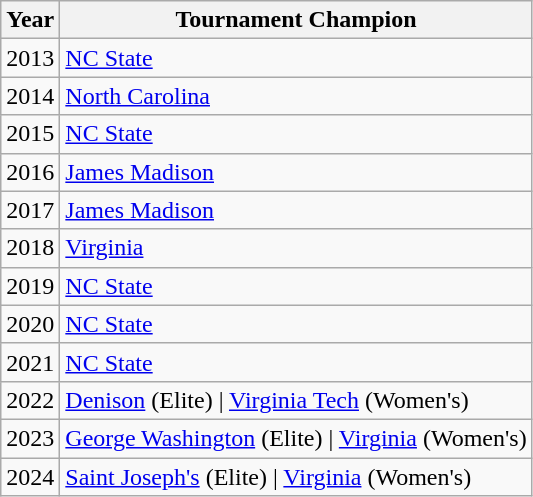<table class="wikitable">
<tr>
<th>Year</th>
<th>Tournament Champion</th>
</tr>
<tr>
<td>2013</td>
<td><a href='#'>NC State</a></td>
</tr>
<tr>
<td>2014</td>
<td><a href='#'>North Carolina</a></td>
</tr>
<tr>
<td>2015</td>
<td><a href='#'>NC State</a></td>
</tr>
<tr>
<td>2016</td>
<td><a href='#'>James Madison</a></td>
</tr>
<tr>
<td>2017</td>
<td><a href='#'>James Madison</a></td>
</tr>
<tr>
<td>2018</td>
<td><a href='#'>Virginia</a></td>
</tr>
<tr>
<td>2019</td>
<td><a href='#'>NC State</a></td>
</tr>
<tr>
<td>2020</td>
<td><a href='#'>NC State</a></td>
</tr>
<tr>
<td>2021</td>
<td><a href='#'>NC State</a></td>
</tr>
<tr>
<td>2022</td>
<td><a href='#'>Denison</a> (Elite) | <a href='#'>Virginia Tech</a> (Women's)</td>
</tr>
<tr>
<td>2023</td>
<td><a href='#'>George Washington</a> (Elite) | <a href='#'>Virginia</a> (Women's)</td>
</tr>
<tr>
<td>2024</td>
<td><a href='#'>Saint Joseph's</a> (Elite) | <a href='#'>Virginia</a> (Women's)</td>
</tr>
</table>
